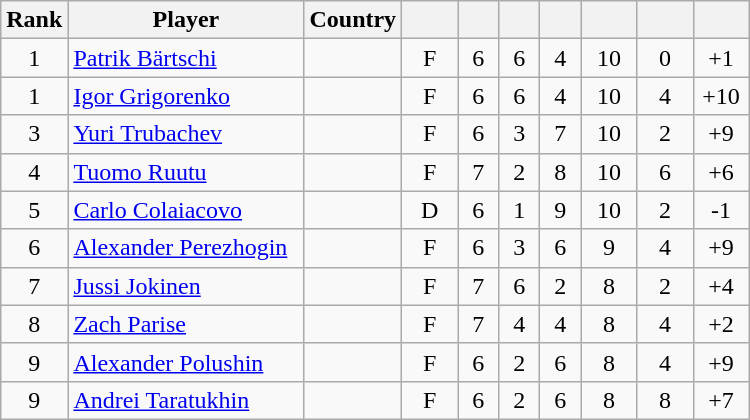<table class="wikitable sortable" style="text-align: center;">
<tr>
<th width=30>Rank</th>
<th width=150>Player</th>
<th>Country</th>
<th width=30></th>
<th width=20></th>
<th width=20></th>
<th width=20></th>
<th width=30></th>
<th width=30></th>
<th width=30></th>
</tr>
<tr>
<td>1</td>
<td align=left><a href='#'>Patrik Bärtschi</a></td>
<td align=left></td>
<td>F</td>
<td>6</td>
<td>6</td>
<td>4</td>
<td>10</td>
<td>0</td>
<td>+1</td>
</tr>
<tr>
<td>1</td>
<td align=left><a href='#'>Igor Grigorenko</a></td>
<td align=left></td>
<td>F</td>
<td>6</td>
<td>6</td>
<td>4</td>
<td>10</td>
<td>4</td>
<td>+10</td>
</tr>
<tr>
<td>3</td>
<td align=left><a href='#'>Yuri Trubachev</a></td>
<td align=left></td>
<td>F</td>
<td>6</td>
<td>3</td>
<td>7</td>
<td>10</td>
<td>2</td>
<td>+9</td>
</tr>
<tr>
<td>4</td>
<td align=left><a href='#'>Tuomo Ruutu</a></td>
<td align=left></td>
<td>F</td>
<td>7</td>
<td>2</td>
<td>8</td>
<td>10</td>
<td>6</td>
<td>+6</td>
</tr>
<tr>
<td>5</td>
<td align=left><a href='#'>Carlo Colaiacovo</a></td>
<td align=left></td>
<td>D</td>
<td>6</td>
<td>1</td>
<td>9</td>
<td>10</td>
<td>2</td>
<td>-1</td>
</tr>
<tr>
<td>6</td>
<td align=left><a href='#'>Alexander Perezhogin</a></td>
<td align=left></td>
<td>F</td>
<td>6</td>
<td>3</td>
<td>6</td>
<td>9</td>
<td>4</td>
<td>+9</td>
</tr>
<tr>
<td>7</td>
<td align=left><a href='#'>Jussi Jokinen</a></td>
<td align=left></td>
<td>F</td>
<td>7</td>
<td>6</td>
<td>2</td>
<td>8</td>
<td>2</td>
<td>+4</td>
</tr>
<tr>
<td>8</td>
<td align=left><a href='#'>Zach Parise</a></td>
<td align=left></td>
<td>F</td>
<td>7</td>
<td>4</td>
<td>4</td>
<td>8</td>
<td>4</td>
<td>+2</td>
</tr>
<tr>
<td>9</td>
<td align=left><a href='#'>Alexander Polushin</a></td>
<td align=left></td>
<td>F</td>
<td>6</td>
<td>2</td>
<td>6</td>
<td>8</td>
<td>4</td>
<td>+9</td>
</tr>
<tr>
<td>9</td>
<td align=left><a href='#'>Andrei Taratukhin</a></td>
<td align=left></td>
<td>F</td>
<td>6</td>
<td>2</td>
<td>6</td>
<td>8</td>
<td>8</td>
<td>+7</td>
</tr>
</table>
